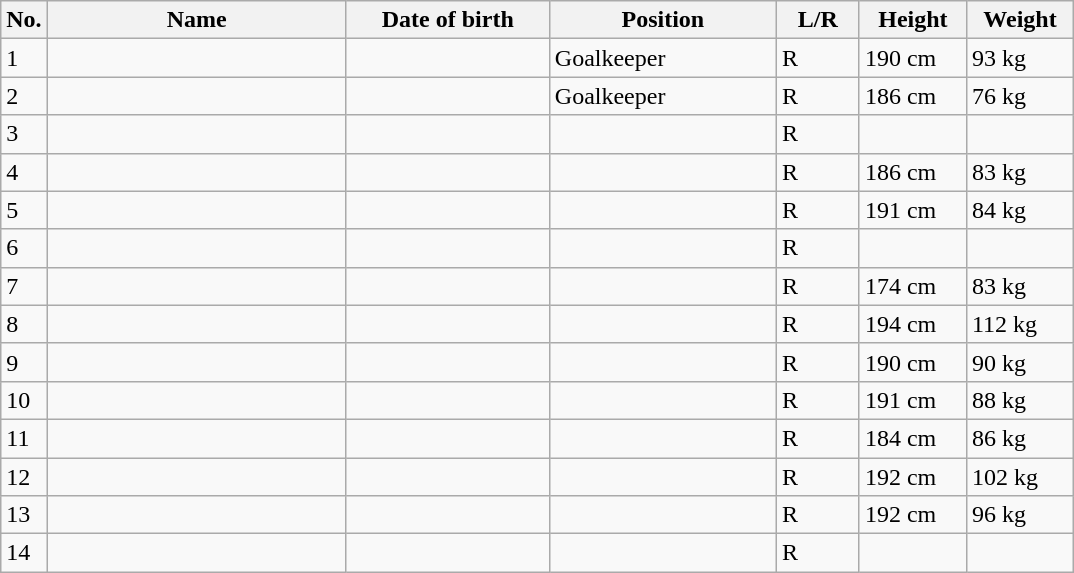<table class="wikitable sortable" style=font-size:100%; text-align:center;>
<tr>
<th>No.</th>
<th style=width:12em>Name</th>
<th style=width:8em>Date of birth</th>
<th style=width:9em>Position</th>
<th style=width:3em>L/R</th>
<th style=width:4em>Height</th>
<th style=width:4em>Weight</th>
</tr>
<tr>
<td>1</td>
<td align=left></td>
<td align=right></td>
<td>Goalkeeper</td>
<td>R</td>
<td>190 cm</td>
<td>93 kg</td>
</tr>
<tr>
<td>2</td>
<td align=left></td>
<td align=right></td>
<td>Goalkeeper</td>
<td>R</td>
<td>186 cm</td>
<td>76 kg</td>
</tr>
<tr>
<td>3</td>
<td align=left></td>
<td align=right></td>
<td></td>
<td>R</td>
<td></td>
<td></td>
</tr>
<tr>
<td>4</td>
<td align=left></td>
<td align=right></td>
<td></td>
<td>R</td>
<td>186 cm</td>
<td>83 kg</td>
</tr>
<tr>
<td>5</td>
<td align=left></td>
<td align=right></td>
<td></td>
<td>R</td>
<td>191 cm</td>
<td>84 kg</td>
</tr>
<tr>
<td>6</td>
<td align=left></td>
<td align=right></td>
<td></td>
<td>R</td>
<td></td>
<td></td>
</tr>
<tr>
<td>7</td>
<td align=left></td>
<td align=right></td>
<td></td>
<td>R</td>
<td>174 cm</td>
<td>83 kg</td>
</tr>
<tr>
<td>8</td>
<td align=left></td>
<td align=right></td>
<td></td>
<td>R</td>
<td>194 cm</td>
<td>112 kg</td>
</tr>
<tr>
<td>9</td>
<td align=left></td>
<td align=right></td>
<td></td>
<td>R</td>
<td>190 cm</td>
<td>90 kg</td>
</tr>
<tr>
<td>10</td>
<td align=left></td>
<td align=right></td>
<td></td>
<td>R</td>
<td>191 cm</td>
<td>88 kg</td>
</tr>
<tr>
<td>11</td>
<td align=left></td>
<td align=right></td>
<td></td>
<td>R</td>
<td>184 cm</td>
<td>86 kg</td>
</tr>
<tr>
<td>12</td>
<td align=left></td>
<td align=right></td>
<td></td>
<td>R</td>
<td>192 cm</td>
<td>102 kg</td>
</tr>
<tr>
<td>13</td>
<td align=left></td>
<td align=right></td>
<td></td>
<td>R</td>
<td>192 cm</td>
<td>96 kg</td>
</tr>
<tr>
<td>14</td>
<td align=left></td>
<td align=right></td>
<td></td>
<td>R</td>
<td></td>
<td></td>
</tr>
</table>
